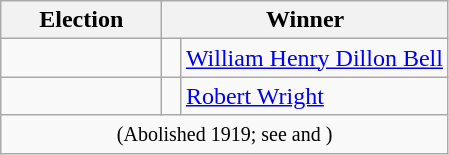<table class=wikitable>
<tr>
<th width=100>Election</th>
<th width=175 colspan=2>Winner</th>
</tr>
<tr>
<td></td>
<td width=5 bgcolor=></td>
<td><a href='#'>William Henry Dillon Bell</a></td>
</tr>
<tr>
<td></td>
<td bgcolor=></td>
<td><a href='#'>Robert Wright</a></td>
</tr>
<tr>
<td colspan=3 align=center><small>(Abolished 1919; see  and )</small></td>
</tr>
</table>
